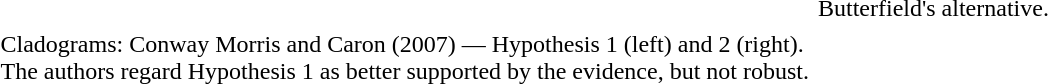<table border="0" cellspacing="0" cellpadding="3"   >
<tr valign="top">
<td><div><br><div><table border="0" cellspacing="0" cellpadding="3"   >
<tr valign="top">
<td><br></td>
<td>      </td>
<td align="right"> </td>
</tr>
</table>
</div>Cladograms: Conway Morris and Caron (2007) — Hypothesis 1 (left) and 2 (right).<br>The authors regard Hypothesis 1 as better supported by the evidence, but not robust.</div></td>
<td><div><br><div>

</div>Butterfield's alternative.
</div></td>
</tr>
</table>
